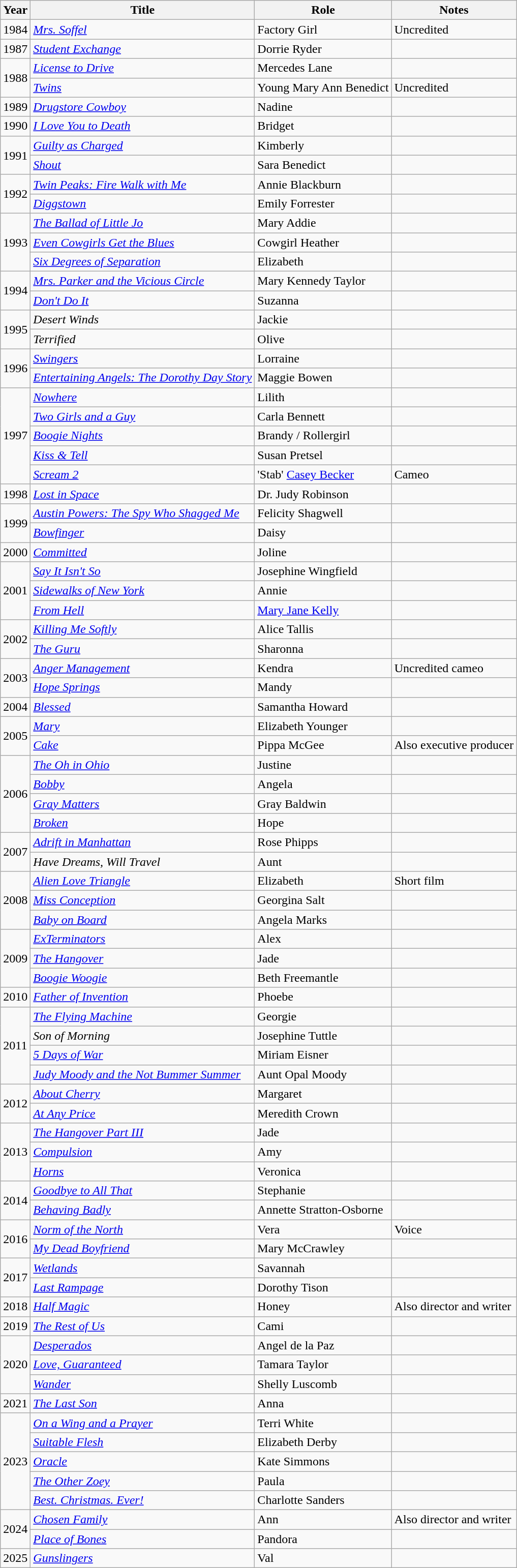<table class="wikitable sortable">
<tr>
<th>Year</th>
<th>Title</th>
<th>Role</th>
<th class="unsortable">Notes</th>
</tr>
<tr>
<td>1984</td>
<td><em><a href='#'>Mrs. Soffel</a></em></td>
<td>Factory Girl</td>
<td>Uncredited</td>
</tr>
<tr>
<td>1987</td>
<td><em><a href='#'>Student Exchange</a></em></td>
<td>Dorrie Ryder</td>
<td></td>
</tr>
<tr>
<td rowspan=2>1988</td>
<td><em><a href='#'>License to Drive</a></em></td>
<td>Mercedes Lane</td>
<td></td>
</tr>
<tr>
<td><em><a href='#'>Twins</a></em></td>
<td>Young Mary Ann Benedict</td>
<td>Uncredited</td>
</tr>
<tr>
<td>1989</td>
<td><em><a href='#'>Drugstore Cowboy</a></em></td>
<td>Nadine</td>
<td></td>
</tr>
<tr>
<td>1990</td>
<td><em><a href='#'>I Love You to Death</a></em></td>
<td>Bridget</td>
<td></td>
</tr>
<tr>
<td rowspan=2>1991</td>
<td><em><a href='#'>Guilty as Charged</a></em></td>
<td>Kimberly</td>
<td></td>
</tr>
<tr>
<td><em><a href='#'>Shout</a></em></td>
<td>Sara Benedict</td>
<td></td>
</tr>
<tr>
<td rowspan=2>1992</td>
<td><em><a href='#'>Twin Peaks: Fire Walk with Me</a></em></td>
<td>Annie Blackburn</td>
<td></td>
</tr>
<tr>
<td><em><a href='#'>Diggstown</a></em></td>
<td>Emily Forrester</td>
<td></td>
</tr>
<tr>
<td rowspan=3>1993</td>
<td><em><a href='#'>The Ballad of Little Jo</a></em></td>
<td>Mary Addie</td>
<td></td>
</tr>
<tr>
<td><em><a href='#'>Even Cowgirls Get the Blues</a></em></td>
<td>Cowgirl Heather</td>
<td></td>
</tr>
<tr>
<td><em><a href='#'>Six Degrees of Separation</a></em></td>
<td>Elizabeth</td>
<td></td>
</tr>
<tr>
<td rowspan=2>1994</td>
<td><em><a href='#'>Mrs. Parker and the Vicious Circle</a></em></td>
<td>Mary Kennedy Taylor</td>
<td></td>
</tr>
<tr>
<td><em><a href='#'>Don't Do It</a></em></td>
<td>Suzanna</td>
<td></td>
</tr>
<tr>
<td rowspan=2>1995</td>
<td><em>Desert Winds</em></td>
<td>Jackie</td>
<td></td>
</tr>
<tr>
<td><em>Terrified</em></td>
<td>Olive</td>
<td></td>
</tr>
<tr>
<td rowspan=2>1996</td>
<td><em><a href='#'>Swingers</a></em></td>
<td>Lorraine</td>
<td></td>
</tr>
<tr>
<td><em><a href='#'>Entertaining Angels: The Dorothy Day Story</a></em></td>
<td>Maggie Bowen</td>
<td></td>
</tr>
<tr>
<td rowspan=5>1997</td>
<td><em><a href='#'>Nowhere</a></em></td>
<td>Lilith</td>
<td></td>
</tr>
<tr>
<td><em><a href='#'>Two Girls and a Guy</a></em></td>
<td>Carla Bennett</td>
<td></td>
</tr>
<tr>
<td><em><a href='#'>Boogie Nights</a></em></td>
<td>Brandy / Rollergirl</td>
<td></td>
</tr>
<tr>
<td><em><a href='#'>Kiss & Tell</a></em></td>
<td>Susan Pretsel</td>
<td></td>
</tr>
<tr>
<td><em><a href='#'>Scream 2</a></em></td>
<td>'Stab' <a href='#'>Casey Becker</a></td>
<td>Cameo</td>
</tr>
<tr>
<td>1998</td>
<td><em><a href='#'>Lost in Space</a></em></td>
<td>Dr. Judy Robinson</td>
<td></td>
</tr>
<tr>
<td rowspan=2>1999</td>
<td><em><a href='#'>Austin Powers: The Spy Who Shagged Me</a></em></td>
<td>Felicity Shagwell</td>
<td></td>
</tr>
<tr>
<td><em><a href='#'>Bowfinger</a></em></td>
<td>Daisy</td>
<td></td>
</tr>
<tr>
<td>2000</td>
<td><em><a href='#'>Committed</a></em></td>
<td>Joline</td>
<td></td>
</tr>
<tr>
<td rowspan=3>2001</td>
<td><em><a href='#'>Say It Isn't So</a></em></td>
<td>Josephine Wingfield</td>
<td></td>
</tr>
<tr>
<td><em><a href='#'>Sidewalks of New York</a></em></td>
<td>Annie</td>
<td></td>
</tr>
<tr>
<td><em><a href='#'>From Hell</a></em></td>
<td><a href='#'>Mary Jane Kelly</a></td>
<td></td>
</tr>
<tr>
<td rowspan=2>2002</td>
<td><em><a href='#'>Killing Me Softly</a></em></td>
<td>Alice Tallis</td>
<td></td>
</tr>
<tr>
<td><em><a href='#'>The Guru</a></em></td>
<td>Sharonna</td>
<td></td>
</tr>
<tr>
<td rowspan=2>2003</td>
<td><em><a href='#'>Anger Management</a></em></td>
<td>Kendra</td>
<td>Uncredited cameo</td>
</tr>
<tr>
<td><em><a href='#'>Hope Springs</a></em></td>
<td>Mandy</td>
<td></td>
</tr>
<tr>
<td>2004</td>
<td><em><a href='#'>Blessed</a></em></td>
<td>Samantha Howard</td>
<td></td>
</tr>
<tr>
<td rowspan=2>2005</td>
<td><em><a href='#'>Mary</a></em></td>
<td>Elizabeth Younger</td>
<td></td>
</tr>
<tr>
<td><em><a href='#'>Cake</a></em></td>
<td>Pippa McGee</td>
<td>Also executive producer</td>
</tr>
<tr>
<td rowspan=4>2006</td>
<td><em><a href='#'>The Oh in Ohio</a></em></td>
<td>Justine</td>
<td></td>
</tr>
<tr>
<td><em><a href='#'>Bobby</a></em></td>
<td>Angela</td>
<td></td>
</tr>
<tr>
<td><em><a href='#'>Gray Matters</a></em></td>
<td>Gray Baldwin</td>
<td></td>
</tr>
<tr>
<td><em><a href='#'>Broken</a></em></td>
<td>Hope</td>
<td></td>
</tr>
<tr>
<td rowspan=2>2007</td>
<td><em><a href='#'>Adrift in Manhattan</a></em></td>
<td>Rose Phipps</td>
<td></td>
</tr>
<tr>
<td><em>Have Dreams, Will Travel</em></td>
<td>Aunt</td>
<td></td>
</tr>
<tr>
<td rowspan=3>2008</td>
<td><em><a href='#'>Alien Love Triangle</a></em></td>
<td>Elizabeth</td>
<td>Short film</td>
</tr>
<tr>
<td><em><a href='#'>Miss Conception</a></em></td>
<td>Georgina Salt</td>
<td></td>
</tr>
<tr>
<td><em><a href='#'>Baby on Board</a></em></td>
<td>Angela Marks</td>
<td></td>
</tr>
<tr>
<td rowspan=3>2009</td>
<td><em><a href='#'>ExTerminators</a></em></td>
<td>Alex</td>
<td></td>
</tr>
<tr>
<td><em><a href='#'>The Hangover</a></em></td>
<td>Jade</td>
<td></td>
</tr>
<tr>
<td><em><a href='#'>Boogie Woogie</a></em></td>
<td>Beth Freemantle</td>
<td></td>
</tr>
<tr>
<td>2010</td>
<td><em><a href='#'>Father of Invention</a></em></td>
<td>Phoebe</td>
<td></td>
</tr>
<tr>
<td rowspan=4>2011</td>
<td><em><a href='#'>The Flying Machine</a></em></td>
<td>Georgie</td>
<td></td>
</tr>
<tr>
<td><em>Son of Morning</em></td>
<td>Josephine Tuttle</td>
<td></td>
</tr>
<tr>
<td><em><a href='#'>5 Days of War</a></em></td>
<td>Miriam Eisner</td>
<td></td>
</tr>
<tr>
<td><em><a href='#'>Judy Moody and the Not Bummer Summer</a></em></td>
<td>Aunt Opal Moody</td>
<td></td>
</tr>
<tr>
<td rowspan=2>2012</td>
<td><em><a href='#'>About Cherry</a></em></td>
<td>Margaret</td>
<td></td>
</tr>
<tr>
<td><em><a href='#'>At Any Price</a></em></td>
<td>Meredith Crown</td>
<td></td>
</tr>
<tr>
<td rowspan=3>2013</td>
<td><em><a href='#'>The Hangover Part III</a></em></td>
<td>Jade</td>
<td></td>
</tr>
<tr>
<td><em><a href='#'>Compulsion</a></em></td>
<td>Amy</td>
<td></td>
</tr>
<tr>
<td><em><a href='#'>Horns</a></em></td>
<td>Veronica</td>
<td></td>
</tr>
<tr>
<td rowspan=2>2014</td>
<td><em><a href='#'>Goodbye to All That</a></em></td>
<td>Stephanie</td>
<td></td>
</tr>
<tr>
<td><em><a href='#'>Behaving Badly</a></em></td>
<td>Annette Stratton-Osborne</td>
<td></td>
</tr>
<tr>
<td rowspan=2>2016</td>
<td><em><a href='#'>Norm of the North</a></em></td>
<td>Vera</td>
<td>Voice</td>
</tr>
<tr>
<td><em><a href='#'>My Dead Boyfriend</a></em></td>
<td>Mary McCrawley</td>
<td></td>
</tr>
<tr>
<td rowspan=2>2017</td>
<td><em><a href='#'>Wetlands</a></em></td>
<td>Savannah</td>
<td></td>
</tr>
<tr>
<td><em><a href='#'>Last Rampage</a></em></td>
<td>Dorothy Tison</td>
<td></td>
</tr>
<tr>
<td>2018</td>
<td><em><a href='#'>Half Magic</a></em></td>
<td>Honey</td>
<td>Also director and writer</td>
</tr>
<tr>
<td>2019</td>
<td><em><a href='#'>The Rest of Us</a></em></td>
<td>Cami</td>
<td></td>
</tr>
<tr>
<td rowspan=3>2020</td>
<td><em><a href='#'>Desperados</a></em></td>
<td>Angel de la Paz</td>
<td></td>
</tr>
<tr>
<td><em><a href='#'>Love, Guaranteed</a></em></td>
<td>Tamara Taylor</td>
<td></td>
</tr>
<tr>
<td><em><a href='#'>Wander</a></em></td>
<td>Shelly Luscomb</td>
<td></td>
</tr>
<tr>
<td>2021</td>
<td><em><a href='#'>The Last Son</a></em></td>
<td>Anna</td>
<td></td>
</tr>
<tr>
<td rowspan="5">2023</td>
<td><em><a href='#'>On a Wing and a Prayer</a></em></td>
<td>Terri White</td>
<td></td>
</tr>
<tr>
<td><em><a href='#'>Suitable Flesh</a></em></td>
<td>Elizabeth Derby</td>
<td></td>
</tr>
<tr>
<td><em><a href='#'>Oracle</a></em></td>
<td>Kate Simmons</td>
<td></td>
</tr>
<tr>
<td><em><a href='#'>The Other Zoey</a></em></td>
<td>Paula</td>
<td></td>
</tr>
<tr>
<td><em><a href='#'>Best. Christmas. Ever!</a></em></td>
<td>Charlotte Sanders</td>
<td></td>
</tr>
<tr>
<td rowspan="2">2024</td>
<td><em><a href='#'>Chosen Family</a></em></td>
<td>Ann</td>
<td>Also director and writer</td>
</tr>
<tr>
<td><em><a href='#'>Place of Bones</a></em></td>
<td>Pandora</td>
<td></td>
</tr>
<tr>
<td>2025</td>
<td><em><a href='#'>Gunslingers</a></em></td>
<td>Val</td>
<td></td>
</tr>
</table>
